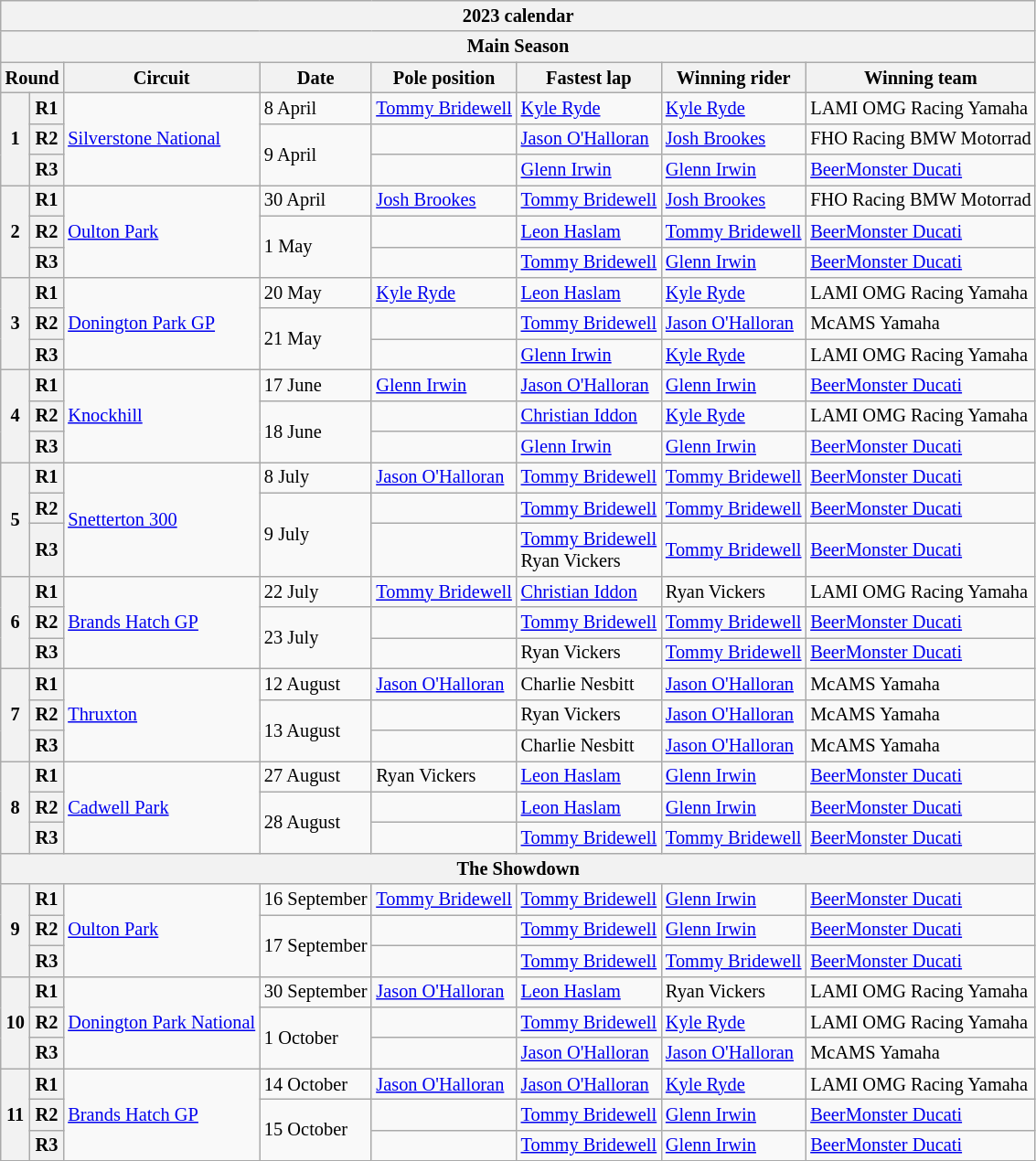<table class="wikitable" style="font-size: 85%">
<tr>
<th colspan=8>2023 calendar</th>
</tr>
<tr>
<th colspan=8>Main Season</th>
</tr>
<tr>
<th colspan=2>Round</th>
<th>Circuit</th>
<th>Date</th>
<th>Pole position</th>
<th>Fastest lap</th>
<th>Winning rider</th>
<th>Winning team</th>
</tr>
<tr>
<th rowspan="3">1</th>
<th>R1</th>
<td rowspan="3"> <a href='#'>Silverstone National</a></td>
<td>8 April</td>
<td><a href='#'>Tommy Bridewell</a></td>
<td><a href='#'>Kyle Ryde</a></td>
<td><a href='#'>Kyle Ryde</a></td>
<td>LAMI OMG Racing Yamaha</td>
</tr>
<tr>
<th>R2</th>
<td rowspan=2>9 April</td>
<td></td>
<td><a href='#'>Jason O'Halloran</a></td>
<td><a href='#'>Josh Brookes</a></td>
<td>FHO Racing BMW Motorrad</td>
</tr>
<tr>
<th>R3</th>
<td></td>
<td><a href='#'>Glenn Irwin</a></td>
<td><a href='#'>Glenn Irwin</a></td>
<td><a href='#'>BeerMonster Ducati</a></td>
</tr>
<tr>
<th rowspan="3">2</th>
<th>R1</th>
<td rowspan="3"> <a href='#'>Oulton Park</a></td>
<td>30 April</td>
<td><a href='#'>Josh Brookes</a></td>
<td><a href='#'>Tommy Bridewell</a></td>
<td><a href='#'>Josh Brookes</a></td>
<td>FHO Racing BMW Motorrad</td>
</tr>
<tr>
<th>R2</th>
<td rowspan=2>1 May</td>
<td></td>
<td><a href='#'>Leon Haslam</a></td>
<td><a href='#'>Tommy Bridewell</a></td>
<td><a href='#'>BeerMonster Ducati</a></td>
</tr>
<tr>
<th>R3</th>
<td></td>
<td><a href='#'>Tommy Bridewell</a></td>
<td><a href='#'>Glenn Irwin</a></td>
<td><a href='#'>BeerMonster Ducati</a></td>
</tr>
<tr>
<th rowspan="3">3</th>
<th>R1</th>
<td rowspan="3"> <a href='#'>Donington Park GP</a></td>
<td>20 May</td>
<td><a href='#'>Kyle Ryde</a></td>
<td><a href='#'>Leon Haslam</a></td>
<td><a href='#'>Kyle Ryde</a></td>
<td>LAMI OMG Racing Yamaha</td>
</tr>
<tr>
<th>R2</th>
<td rowspan=2>21 May</td>
<td></td>
<td><a href='#'>Tommy Bridewell</a></td>
<td><a href='#'>Jason O'Halloran</a></td>
<td>McAMS Yamaha</td>
</tr>
<tr>
<th>R3</th>
<td></td>
<td><a href='#'>Glenn Irwin</a></td>
<td><a href='#'>Kyle Ryde</a></td>
<td>LAMI OMG Racing Yamaha</td>
</tr>
<tr>
<th rowspan="3">4</th>
<th>R1</th>
<td rowspan="3"> <a href='#'>Knockhill</a></td>
<td>17 June</td>
<td><a href='#'>Glenn Irwin</a></td>
<td><a href='#'>Jason O'Halloran</a></td>
<td><a href='#'>Glenn Irwin</a></td>
<td><a href='#'>BeerMonster Ducati</a></td>
</tr>
<tr>
<th>R2</th>
<td rowspan=2>18 June</td>
<td></td>
<td><a href='#'>Christian Iddon</a></td>
<td><a href='#'>Kyle Ryde</a></td>
<td>LAMI OMG Racing Yamaha</td>
</tr>
<tr>
<th>R3</th>
<td></td>
<td><a href='#'>Glenn Irwin</a></td>
<td><a href='#'>Glenn Irwin</a></td>
<td><a href='#'>BeerMonster Ducati</a></td>
</tr>
<tr>
<th rowspan="3">5</th>
<th>R1</th>
<td rowspan="3"> <a href='#'>Snetterton 300</a></td>
<td>8 July</td>
<td><a href='#'>Jason O'Halloran</a></td>
<td><a href='#'>Tommy Bridewell</a></td>
<td><a href='#'>Tommy Bridewell</a></td>
<td><a href='#'>BeerMonster Ducati</a></td>
</tr>
<tr>
<th>R2</th>
<td rowspan=2>9 July</td>
<td></td>
<td><a href='#'>Tommy Bridewell</a></td>
<td><a href='#'>Tommy Bridewell</a></td>
<td><a href='#'>BeerMonster Ducati</a></td>
</tr>
<tr>
<th>R3</th>
<td></td>
<td><a href='#'>Tommy Bridewell</a><br>Ryan Vickers<br></td>
<td><a href='#'>Tommy Bridewell</a></td>
<td><a href='#'>BeerMonster Ducati</a></td>
</tr>
<tr>
<th rowspan="3">6</th>
<th>R1</th>
<td rowspan="3"> <a href='#'>Brands Hatch GP</a></td>
<td>22 July</td>
<td><a href='#'>Tommy Bridewell</a></td>
<td><a href='#'>Christian Iddon</a></td>
<td>Ryan Vickers</td>
<td>LAMI OMG Racing Yamaha</td>
</tr>
<tr>
<th>R2</th>
<td rowspan=2>23 July</td>
<td></td>
<td><a href='#'>Tommy Bridewell</a></td>
<td><a href='#'>Tommy Bridewell</a></td>
<td><a href='#'>BeerMonster Ducati</a></td>
</tr>
<tr>
<th>R3</th>
<td></td>
<td>Ryan Vickers</td>
<td><a href='#'>Tommy Bridewell</a></td>
<td><a href='#'>BeerMonster Ducati</a></td>
</tr>
<tr>
<th rowspan="3">7</th>
<th>R1</th>
<td rowspan="3"> <a href='#'>Thruxton</a></td>
<td>12 August</td>
<td><a href='#'>Jason O'Halloran</a></td>
<td>Charlie Nesbitt</td>
<td><a href='#'>Jason O'Halloran</a></td>
<td>McAMS Yamaha</td>
</tr>
<tr>
<th>R2</th>
<td rowspan=2>13 August</td>
<td></td>
<td>Ryan Vickers</td>
<td><a href='#'>Jason O'Halloran</a></td>
<td>McAMS Yamaha</td>
</tr>
<tr>
<th>R3</th>
<td></td>
<td>Charlie Nesbitt</td>
<td><a href='#'>Jason O'Halloran</a></td>
<td>McAMS Yamaha</td>
</tr>
<tr>
<th rowspan="3">8</th>
<th>R1</th>
<td rowspan="3"> <a href='#'>Cadwell Park</a></td>
<td>27 August</td>
<td>Ryan Vickers</td>
<td><a href='#'>Leon Haslam</a></td>
<td><a href='#'>Glenn Irwin</a></td>
<td><a href='#'>BeerMonster Ducati</a></td>
</tr>
<tr>
<th>R2</th>
<td rowspan=2>28 August</td>
<td></td>
<td><a href='#'>Leon Haslam</a></td>
<td><a href='#'>Glenn Irwin</a></td>
<td><a href='#'>BeerMonster Ducati</a></td>
</tr>
<tr>
<th>R3</th>
<td></td>
<td><a href='#'>Tommy Bridewell</a></td>
<td><a href='#'>Tommy Bridewell</a></td>
<td><a href='#'>BeerMonster Ducati</a></td>
</tr>
<tr>
<th colspan=8>The Showdown</th>
</tr>
<tr>
<th rowspan="3">9</th>
<th>R1</th>
<td rowspan="3"> <a href='#'>Oulton Park</a></td>
<td>16 September</td>
<td><a href='#'>Tommy Bridewell</a></td>
<td><a href='#'>Tommy Bridewell</a></td>
<td><a href='#'>Glenn Irwin</a></td>
<td><a href='#'>BeerMonster Ducati</a></td>
</tr>
<tr>
<th>R2</th>
<td rowspan=2>17 September</td>
<td></td>
<td><a href='#'>Tommy Bridewell</a></td>
<td><a href='#'>Glenn Irwin</a></td>
<td><a href='#'>BeerMonster Ducati</a></td>
</tr>
<tr>
<th>R3</th>
<td></td>
<td><a href='#'>Tommy Bridewell</a></td>
<td><a href='#'>Tommy Bridewell</a></td>
<td><a href='#'>BeerMonster Ducati</a></td>
</tr>
<tr>
<th rowspan="3">10</th>
<th>R1</th>
<td rowspan="3"> <a href='#'>Donington Park National</a></td>
<td>30 September</td>
<td><a href='#'>Jason O'Halloran</a></td>
<td><a href='#'>Leon Haslam</a></td>
<td>Ryan Vickers</td>
<td>LAMI OMG Racing Yamaha</td>
</tr>
<tr>
<th>R2</th>
<td rowspan=2>1 October</td>
<td></td>
<td><a href='#'>Tommy Bridewell</a></td>
<td><a href='#'>Kyle Ryde</a></td>
<td>LAMI OMG Racing Yamaha</td>
</tr>
<tr>
<th>R3</th>
<td></td>
<td><a href='#'>Jason O'Halloran</a></td>
<td><a href='#'>Jason O'Halloran</a></td>
<td>McAMS Yamaha</td>
</tr>
<tr>
<th rowspan="3">11</th>
<th>R1</th>
<td rowspan="3"> <a href='#'>Brands Hatch GP</a></td>
<td>14 October</td>
<td><a href='#'>Jason O'Halloran</a></td>
<td><a href='#'>Jason O'Halloran</a></td>
<td><a href='#'>Kyle Ryde</a></td>
<td>LAMI OMG Racing Yamaha</td>
</tr>
<tr>
<th>R2</th>
<td rowspan=2>15 October</td>
<td></td>
<td><a href='#'>Tommy Bridewell</a></td>
<td><a href='#'>Glenn Irwin</a></td>
<td><a href='#'>BeerMonster Ducati</a></td>
</tr>
<tr>
<th>R3</th>
<td></td>
<td><a href='#'>Tommy Bridewell</a></td>
<td><a href='#'>Glenn Irwin</a></td>
<td><a href='#'>BeerMonster Ducati</a></td>
</tr>
<tr>
</tr>
</table>
